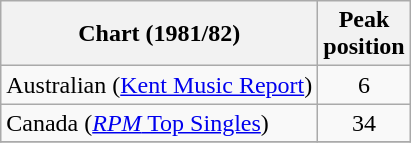<table class="wikitable">
<tr>
<th>Chart (1981/82)</th>
<th>Peak<br>position</th>
</tr>
<tr>
<td>Australian (<a href='#'>Kent Music Report</a>)</td>
<td align="center">6</td>
</tr>
<tr>
<td>Canada (<a href='#'><em>RPM</em> Top Singles</a>)</td>
<td align="center">34</td>
</tr>
<tr>
</tr>
</table>
